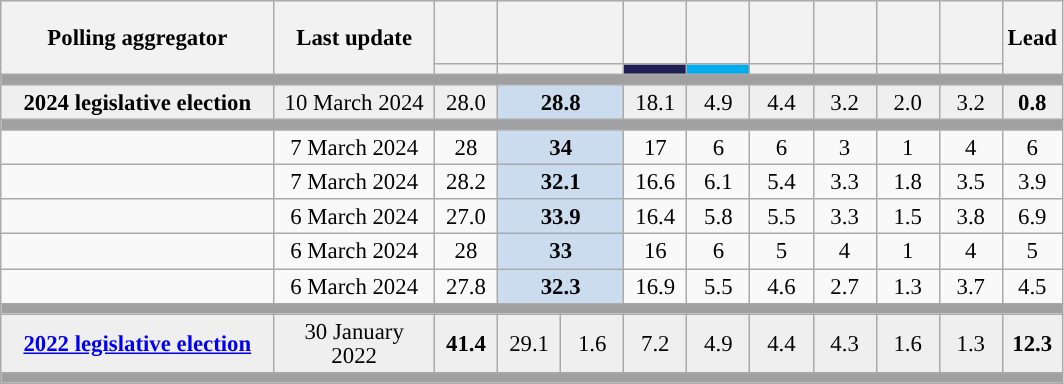<table class="wikitable collapsible" style="text-align:center; font-size:95%; line-height:16px;">
<tr style="height:42px;">
<th style="width:175px;" rowspan="2">Polling aggregator</th>
<th style="width:100px;" rowspan="2">Last update</th>
<th class="sortable" style="width:35px;"></th>
<th colspan="2" class="sortable" style="width:35px;"></th>
<th class="sortable" style="width:35px;"></th>
<th class="sortable" style="width:35px;"></th>
<th class="sortable" style="width:35px;"></th>
<th class="sortable" style="width:35px;"></th>
<th class="sortable" style="width:35px;"></th>
<th class="sortable" style="width:35px;"></th>
<th class="unsortable" style="width:30px;" rowspan="2">Lead</th>
</tr>
<tr>
<th class="sortable" style="background:"></th>
<th colspan="2" class="unsortable" style="background:"></th>
<th class="sortable" style="background:#202056;"></th>
<th class="sortable" style="background:#00ADEF;"></th>
<th class="sortable" style="background:"></th>
<th class="sortable" style="background:"></th>
<th class="sortable" style="background:"></th>
<th class="sortable" style="background:"></th>
</tr>
<tr>
<td colspan="12" style="background:#A0A0A0"></td>
</tr>
<tr style="background:#EFEFEF">
<td><strong>2024 legislative election</strong></td>
<td>10 March 2024</td>
<td>28.0<br></td>
<td colspan="2" style="background:#CBDCEF"><strong>28.8</strong><br></td>
<td>18.1<br></td>
<td>4.9<br></td>
<td>4.4<br></td>
<td>3.2<br></td>
<td>2.0<br></td>
<td>3.2<br></td>
<td style="background:"><strong>0.8</strong></td>
</tr>
<tr>
<td colspan="12" style="background:#A0A0A0"></td>
</tr>
<tr>
<td></td>
<td>7 March 2024</td>
<td>28</td>
<td colspan="2" style="background:#CBDCEF"><strong>34</strong></td>
<td>17</td>
<td>6</td>
<td>6</td>
<td>3</td>
<td>1</td>
<td>4</td>
<td style="background:">6</td>
</tr>
<tr>
<td></td>
<td>7 March 2024</td>
<td>28.2</td>
<td colspan="2" style="background:#CBDCEF"><strong>32.1</strong></td>
<td>16.6</td>
<td>6.1</td>
<td>5.4</td>
<td>3.3</td>
<td>1.8</td>
<td>3.5</td>
<td style="background:">3.9</td>
</tr>
<tr>
<td></td>
<td>6 March 2024</td>
<td>27.0</td>
<td colspan="2" style="background:#CBDCEF"><strong>33.9</strong></td>
<td>16.4</td>
<td>5.8</td>
<td>5.5</td>
<td>3.3</td>
<td>1.5</td>
<td>3.8</td>
<td style="background:">6.9</td>
</tr>
<tr>
<td></td>
<td>6 March 2024</td>
<td>28</td>
<td colspan="2" style="background:#CBDCEF"><strong>33</strong></td>
<td>16</td>
<td>6</td>
<td>5</td>
<td>4</td>
<td>1</td>
<td>4</td>
<td style="background:">5</td>
</tr>
<tr>
<td></td>
<td>6 March 2024</td>
<td>27.8</td>
<td colspan="2" style="background:#CBDCEF"><strong>32.3</strong></td>
<td>16.9</td>
<td>5.5</td>
<td>4.6</td>
<td>2.7</td>
<td>1.3</td>
<td>3.7</td>
<td style="background:">4.5</td>
</tr>
<tr>
<td colspan="12" style="background:#A0A0A0"></td>
</tr>
<tr style="background:#EFEFEF">
<td><strong><a href='#'>2022 legislative election</a></strong></td>
<td>30 January 2022</td>
<td><strong>41.4</strong><br></td>
<td style="width:35px">29.1<br></td>
<td style="width:35px">1.6<br></td>
<td>7.2<br></td>
<td>4.9<br></td>
<td>4.4<br></td>
<td>4.3<br></td>
<td>1.6<br></td>
<td>1.3<br></td>
<td style="background:"><strong>12.3</strong></td>
</tr>
<tr>
<td colspan="12" style="background:#A0A0A0"></td>
</tr>
</table>
